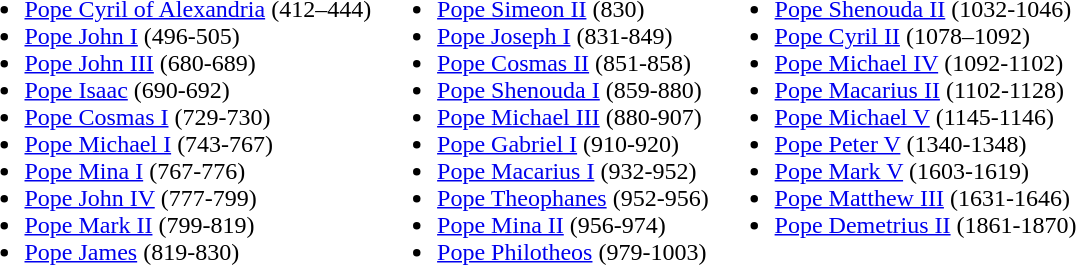<table>
<tr>
<td valign="top"><br><ul><li><a href='#'>Pope Cyril of Alexandria</a> (412–444)</li><li><a href='#'>Pope John I</a> (496-505)</li><li><a href='#'>Pope John III</a> (680-689)</li><li><a href='#'>Pope Isaac</a> (690-692)</li><li><a href='#'>Pope Cosmas I</a> (729-730)</li><li><a href='#'>Pope Michael I</a> (743-767)</li><li><a href='#'>Pope Mina I</a> (767-776)</li><li><a href='#'>Pope John IV</a> (777-799)</li><li><a href='#'>Pope Mark II</a> (799-819)</li><li><a href='#'>Pope James</a> (819-830)</li></ul></td>
<td valign="top"><br><ul><li><a href='#'>Pope Simeon II</a> (830)</li><li><a href='#'>Pope Joseph I</a> (831-849)</li><li><a href='#'>Pope Cosmas II</a> (851-858)</li><li><a href='#'>Pope Shenouda I</a> (859-880)</li><li><a href='#'>Pope Michael III</a> (880-907)</li><li><a href='#'>Pope Gabriel I</a> (910-920)</li><li><a href='#'>Pope Macarius I</a> (932-952)</li><li><a href='#'>Pope Theophanes</a> (952-956)</li><li><a href='#'>Pope Mina II</a> (956-974)</li><li><a href='#'>Pope Philotheos</a> (979-1003)</li></ul></td>
<td valign="top"><br><ul><li><a href='#'>Pope Shenouda II</a> (1032-1046)</li><li><a href='#'>Pope Cyril II</a> (1078–1092)</li><li><a href='#'>Pope Michael IV</a> (1092-1102)</li><li><a href='#'>Pope Macarius II</a> (1102-1128)</li><li><a href='#'>Pope Michael V</a> (1145-1146)</li><li><a href='#'>Pope Peter V</a> (1340-1348)</li><li><a href='#'>Pope Mark V</a> (1603-1619)</li><li><a href='#'>Pope Matthew III</a> (1631-1646)</li><li><a href='#'>Pope Demetrius II</a> (1861-1870)</li></ul></td>
</tr>
</table>
